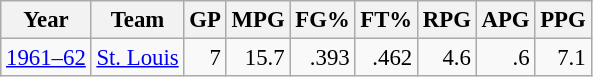<table class="wikitable sortable" style="font-size:95%; text-align:right;">
<tr>
<th>Year</th>
<th>Team</th>
<th>GP</th>
<th>MPG</th>
<th>FG%</th>
<th>FT%</th>
<th>RPG</th>
<th>APG</th>
<th>PPG</th>
</tr>
<tr>
<td style="text-align:left;"><a href='#'>1961–62</a></td>
<td style="text-align:left;"><a href='#'>St. Louis</a></td>
<td>7</td>
<td>15.7</td>
<td>.393</td>
<td>.462</td>
<td>4.6</td>
<td>.6</td>
<td>7.1</td>
</tr>
</table>
